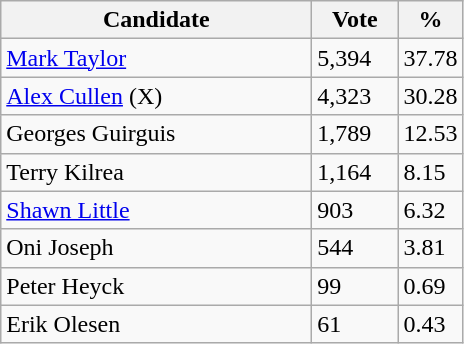<table class="wikitable">
<tr>
<th bgcolor="#DDDDFF" width="200px">Candidate</th>
<th bgcolor="#DDDDFF" width="50px">Vote</th>
<th bgcolor="#DDDDFF" width="30px">%</th>
</tr>
<tr>
<td><a href='#'>Mark Taylor</a></td>
<td>5,394</td>
<td>37.78</td>
</tr>
<tr>
<td><a href='#'>Alex Cullen</a> (X)</td>
<td>4,323</td>
<td>30.28</td>
</tr>
<tr>
<td>Georges Guirguis</td>
<td>1,789</td>
<td>12.53</td>
</tr>
<tr>
<td>Terry Kilrea</td>
<td>1,164</td>
<td>8.15</td>
</tr>
<tr>
<td><a href='#'>Shawn Little</a></td>
<td>903</td>
<td>6.32</td>
</tr>
<tr>
<td>Oni Joseph</td>
<td>544</td>
<td>3.81</td>
</tr>
<tr>
<td>Peter Heyck</td>
<td>99</td>
<td>0.69</td>
</tr>
<tr>
<td>Erik Olesen</td>
<td>61</td>
<td>0.43</td>
</tr>
</table>
